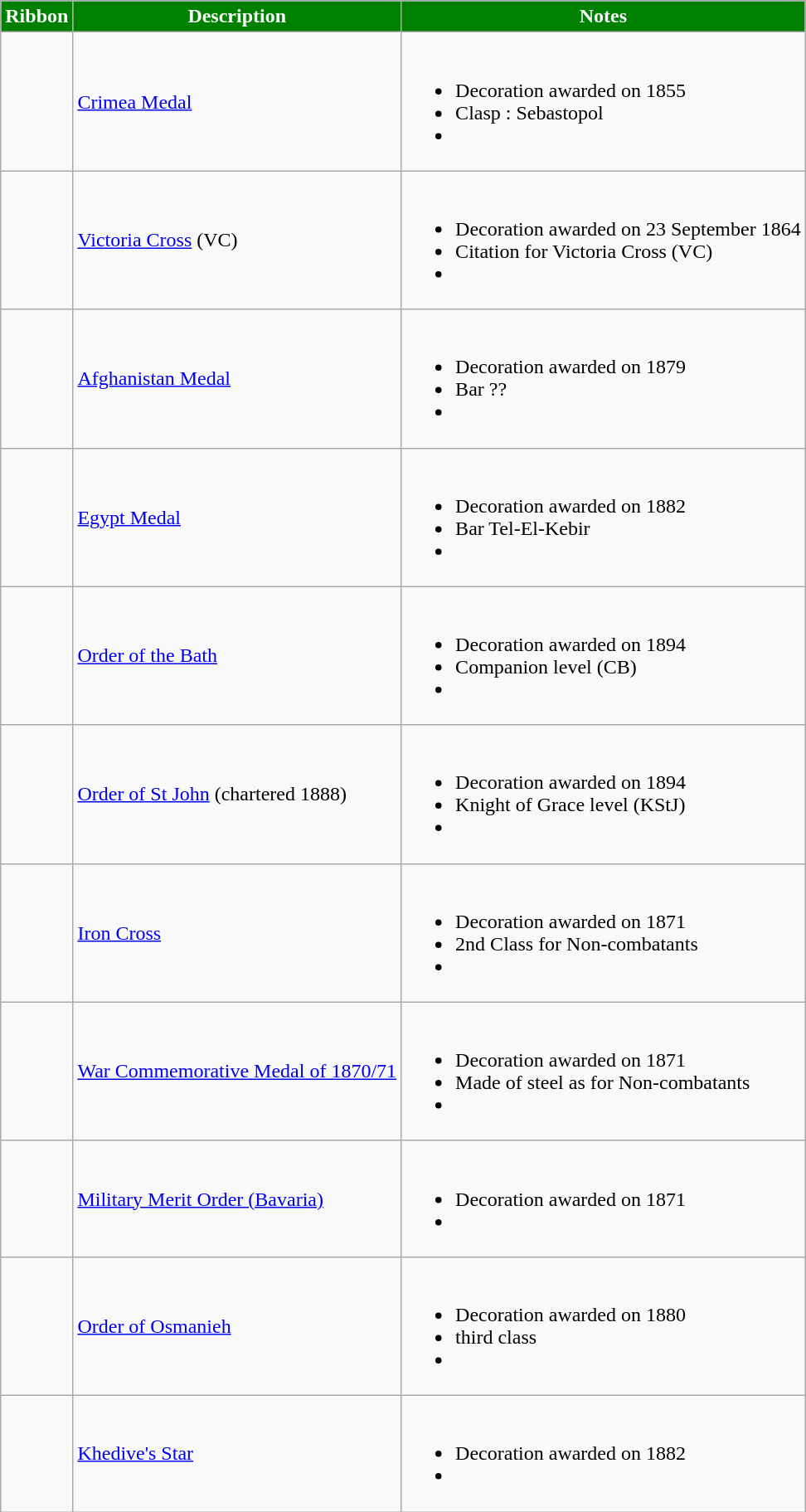<table class="wikitable">
<tr style="background:Green;color:White" align="center">
<td><strong>Ribbon</strong></td>
<td><strong>Description</strong></td>
<td><strong>Notes</strong></td>
</tr>
<tr>
<td></td>
<td><a href='#'>Crimea Medal</a></td>
<td><br><ul><li>Decoration awarded on 1855</li><li>Clasp : Sebastopol</li><li></li></ul></td>
</tr>
<tr>
<td></td>
<td><a href='#'>Victoria Cross</a> (VC)</td>
<td><br><ul><li>Decoration awarded on 23 September 1864</li><li>Citation for Victoria Cross (VC)</li><li></li></ul></td>
</tr>
<tr>
<td></td>
<td><a href='#'>Afghanistan Medal</a></td>
<td><br><ul><li>Decoration awarded on 1879</li><li>Bar ??</li><li></li></ul></td>
</tr>
<tr>
<td></td>
<td><a href='#'>Egypt Medal</a></td>
<td><br><ul><li>Decoration awarded on 1882</li><li>Bar Tel-El-Kebir</li><li></li></ul></td>
</tr>
<tr>
<td></td>
<td><a href='#'>Order of the Bath</a></td>
<td><br><ul><li>Decoration awarded on 1894</li><li>Companion level (CB)</li><li></li></ul></td>
</tr>
<tr>
<td></td>
<td><a href='#'>Order of St John</a> (chartered 1888)</td>
<td><br><ul><li>Decoration awarded on 1894</li><li>Knight of Grace level (KStJ)</li><li></li></ul></td>
</tr>
<tr>
<td></td>
<td><a href='#'>Iron Cross</a></td>
<td><br><ul><li>Decoration awarded on 1871</li><li>2nd Class for Non-combatants</li><li></li></ul></td>
</tr>
<tr>
<td></td>
<td><a href='#'>War Commemorative Medal of 1870/71</a></td>
<td><br><ul><li>Decoration awarded on 1871</li><li>Made of steel as for Non-combatants</li><li></li></ul></td>
</tr>
<tr>
<td></td>
<td><a href='#'>Military Merit Order (Bavaria)</a></td>
<td><br><ul><li>Decoration awarded on 1871</li><li></li></ul></td>
</tr>
<tr>
<td></td>
<td><a href='#'>Order of Osmanieh</a></td>
<td><br><ul><li>Decoration awarded on 1880</li><li>third class</li><li></li></ul></td>
</tr>
<tr>
<td></td>
<td><a href='#'>Khedive's Star</a></td>
<td><br><ul><li>Decoration awarded on 1882</li><li></li></ul></td>
</tr>
</table>
